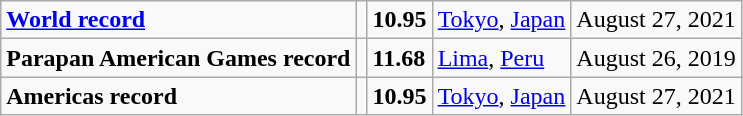<table class="wikitable">
<tr>
<td><strong><a href='#'>World record</a></strong></td>
<td></td>
<td><strong>10.95</strong></td>
<td><a href='#'>Tokyo</a>, <a href='#'>Japan</a></td>
<td>August 27, 2021</td>
</tr>
<tr>
<td><strong>Parapan American Games record</strong></td>
<td></td>
<td><strong>11.68</strong></td>
<td><a href='#'>Lima</a>, <a href='#'>Peru</a></td>
<td>August 26, 2019</td>
</tr>
<tr>
<td><strong>Americas record</strong></td>
<td></td>
<td><strong>10.95</strong></td>
<td><a href='#'>Tokyo</a>, <a href='#'>Japan</a></td>
<td>August 27, 2021</td>
</tr>
</table>
